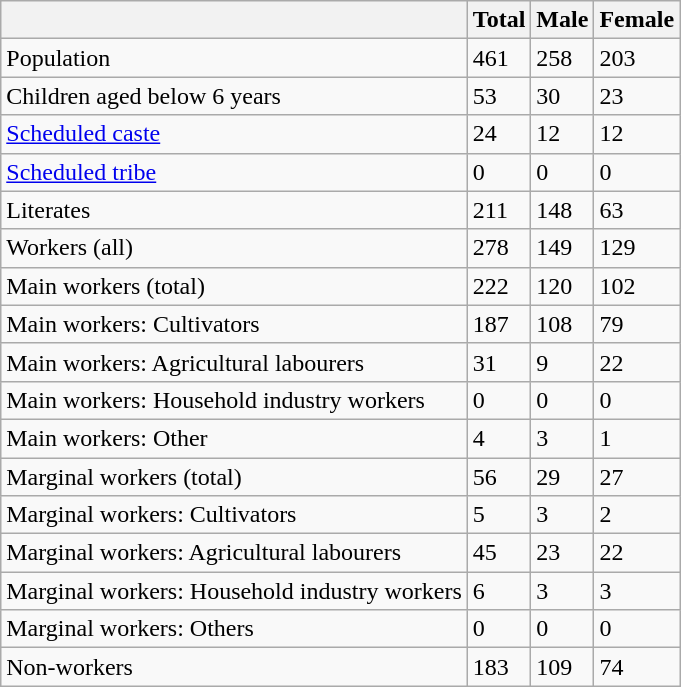<table class="wikitable sortable">
<tr>
<th></th>
<th>Total</th>
<th>Male</th>
<th>Female</th>
</tr>
<tr>
<td>Population</td>
<td>461</td>
<td>258</td>
<td>203</td>
</tr>
<tr>
<td>Children aged below 6 years</td>
<td>53</td>
<td>30</td>
<td>23</td>
</tr>
<tr>
<td><a href='#'>Scheduled caste</a></td>
<td>24</td>
<td>12</td>
<td>12</td>
</tr>
<tr>
<td><a href='#'>Scheduled tribe</a></td>
<td>0</td>
<td>0</td>
<td>0</td>
</tr>
<tr>
<td>Literates</td>
<td>211</td>
<td>148</td>
<td>63</td>
</tr>
<tr>
<td>Workers (all)</td>
<td>278</td>
<td>149</td>
<td>129</td>
</tr>
<tr>
<td>Main workers (total)</td>
<td>222</td>
<td>120</td>
<td>102</td>
</tr>
<tr>
<td>Main workers: Cultivators</td>
<td>187</td>
<td>108</td>
<td>79</td>
</tr>
<tr>
<td>Main workers: Agricultural labourers</td>
<td>31</td>
<td>9</td>
<td>22</td>
</tr>
<tr>
<td>Main workers: Household industry workers</td>
<td>0</td>
<td>0</td>
<td>0</td>
</tr>
<tr>
<td>Main workers: Other</td>
<td>4</td>
<td>3</td>
<td>1</td>
</tr>
<tr>
<td>Marginal workers (total)</td>
<td>56</td>
<td>29</td>
<td>27</td>
</tr>
<tr>
<td>Marginal workers: Cultivators</td>
<td>5</td>
<td>3</td>
<td>2</td>
</tr>
<tr>
<td>Marginal workers: Agricultural labourers</td>
<td>45</td>
<td>23</td>
<td>22</td>
</tr>
<tr>
<td>Marginal workers: Household industry workers</td>
<td>6</td>
<td>3</td>
<td>3</td>
</tr>
<tr>
<td>Marginal workers: Others</td>
<td>0</td>
<td>0</td>
<td>0</td>
</tr>
<tr>
<td>Non-workers</td>
<td>183</td>
<td>109</td>
<td>74</td>
</tr>
</table>
